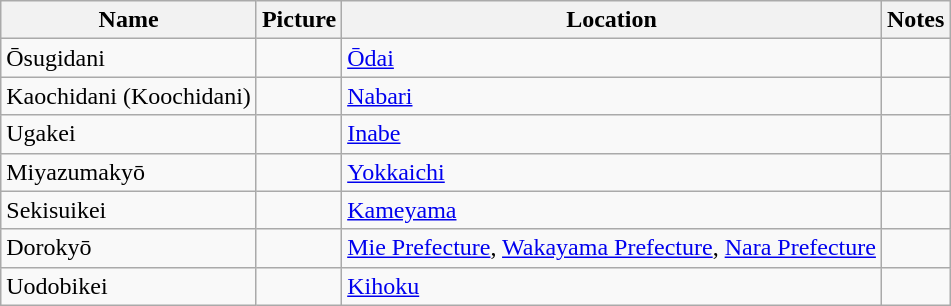<table class="wikitable">
<tr>
<th>Name</th>
<th>Picture</th>
<th>Location</th>
<th>Notes</th>
</tr>
<tr>
<td>Ōsugidani</td>
<td></td>
<td><a href='#'>Ōdai</a></td>
<td></td>
</tr>
<tr>
<td>Kaochidani (Koochidani)</td>
<td></td>
<td><a href='#'>Nabari</a></td>
<td></td>
</tr>
<tr>
<td>Ugakei</td>
<td></td>
<td><a href='#'>Inabe</a></td>
<td></td>
</tr>
<tr>
<td>Miyazumakyō</td>
<td></td>
<td><a href='#'>Yokkaichi</a></td>
<td></td>
</tr>
<tr>
<td>Sekisuikei</td>
<td></td>
<td><a href='#'>Kameyama</a></td>
<td></td>
</tr>
<tr>
<td>Dorokyō</td>
<td></td>
<td><a href='#'>Mie Prefecture</a>, <a href='#'>Wakayama Prefecture</a>, <a href='#'>Nara Prefecture</a></td>
<td></td>
</tr>
<tr>
<td>Uodobikei</td>
<td></td>
<td><a href='#'>Kihoku</a></td>
<td></td>
</tr>
</table>
